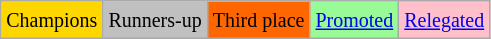<table class="wikitable">
<tr>
<td bgcolor=gold><small>Champions</small></td>
<td bgcolor=silver><small>Runners-up</small></td>
<td bgcolor=ff6600><small>Third place</small></td>
<td bgcolor=palegreen><small><a href='#'>Promoted</a></small></td>
<td bgcolor=pink><small><a href='#'>Relegated</a></small></td>
</tr>
</table>
